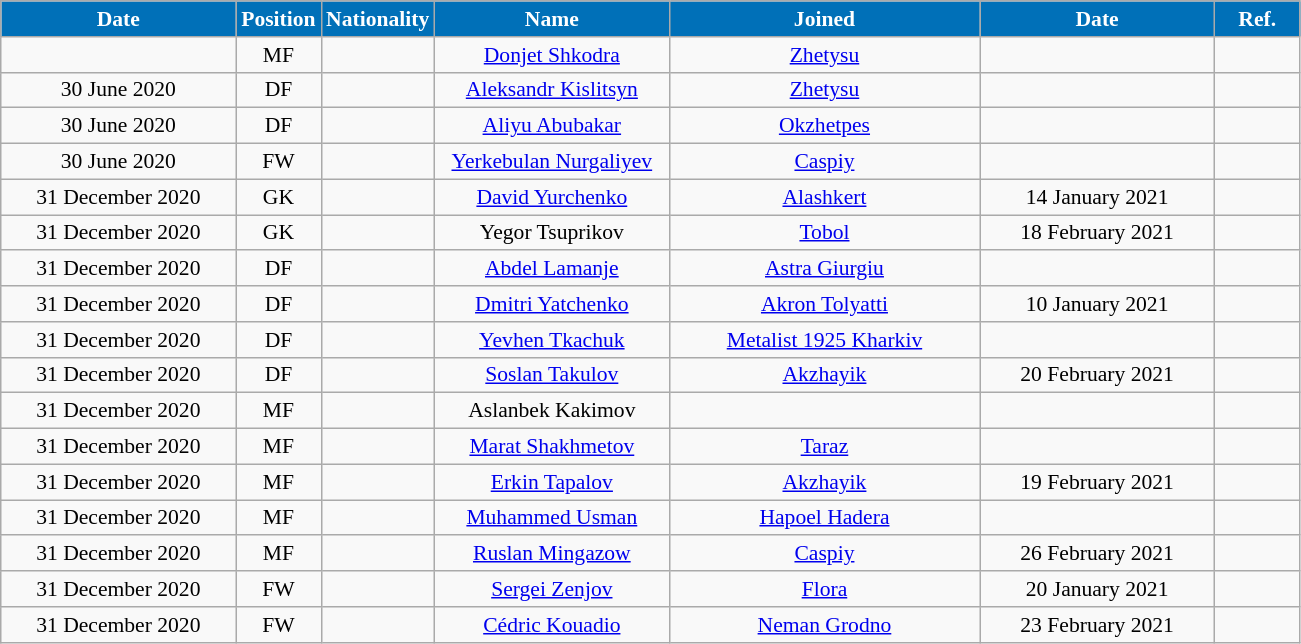<table class="wikitable"  style="text-align:center; font-size:90%; ">
<tr>
<th style="background:#0070B8; color:#FFFFFF; width:150px;">Date</th>
<th style="background:#0070B8; color:#FFFFFF; width:50px;">Position</th>
<th style="background:#0070B8; color:#FFFFFF; width:50px;">Nationality</th>
<th style="background:#0070B8; color:#FFFFFF; width:150px;">Name</th>
<th style="background:#0070B8; color:#FFFFFF; width:200px;">Joined</th>
<th style="background:#0070B8; color:#FFFFFF; width:150px;">Date</th>
<th style="background:#0070B8; color:#FFFFFF; width:50px;">Ref.</th>
</tr>
<tr>
<td></td>
<td>MF</td>
<td></td>
<td><a href='#'>Donjet Shkodra</a></td>
<td><a href='#'>Zhetysu</a></td>
<td></td>
<td></td>
</tr>
<tr>
<td>30 June 2020</td>
<td>DF</td>
<td></td>
<td><a href='#'>Aleksandr Kislitsyn</a></td>
<td><a href='#'>Zhetysu</a></td>
<td></td>
<td></td>
</tr>
<tr>
<td>30 June 2020</td>
<td>DF</td>
<td></td>
<td><a href='#'>Aliyu Abubakar</a></td>
<td><a href='#'>Okzhetpes</a></td>
<td></td>
<td></td>
</tr>
<tr>
<td>30 June 2020</td>
<td>FW</td>
<td></td>
<td><a href='#'>Yerkebulan Nurgaliyev</a></td>
<td><a href='#'>Caspiy</a></td>
<td></td>
<td></td>
</tr>
<tr>
<td>31 December 2020</td>
<td>GK</td>
<td></td>
<td><a href='#'>David Yurchenko</a></td>
<td><a href='#'>Alashkert</a></td>
<td>14 January 2021</td>
<td></td>
</tr>
<tr>
<td>31 December 2020</td>
<td>GK</td>
<td></td>
<td>Yegor Tsuprikov</td>
<td><a href='#'>Tobol</a></td>
<td>18 February 2021</td>
<td></td>
</tr>
<tr>
<td>31 December 2020</td>
<td>DF</td>
<td></td>
<td><a href='#'>Abdel Lamanje</a></td>
<td><a href='#'>Astra Giurgiu</a></td>
<td></td>
<td></td>
</tr>
<tr>
<td>31 December 2020</td>
<td>DF</td>
<td></td>
<td><a href='#'>Dmitri Yatchenko</a></td>
<td><a href='#'>Akron Tolyatti</a></td>
<td>10 January 2021</td>
<td></td>
</tr>
<tr>
<td>31 December 2020</td>
<td>DF</td>
<td></td>
<td><a href='#'>Yevhen Tkachuk</a></td>
<td><a href='#'>Metalist 1925 Kharkiv</a></td>
<td></td>
<td></td>
</tr>
<tr>
<td>31 December 2020</td>
<td>DF</td>
<td></td>
<td><a href='#'>Soslan Takulov</a></td>
<td><a href='#'>Akzhayik</a></td>
<td>20 February 2021</td>
<td></td>
</tr>
<tr>
<td>31 December 2020</td>
<td>MF</td>
<td></td>
<td>Aslanbek Kakimov</td>
<td></td>
<td></td>
<td></td>
</tr>
<tr>
<td>31 December 2020</td>
<td>MF</td>
<td></td>
<td><a href='#'>Marat Shakhmetov</a></td>
<td><a href='#'>Taraz</a></td>
<td></td>
<td></td>
</tr>
<tr>
<td>31 December 2020</td>
<td>MF</td>
<td></td>
<td><a href='#'>Erkin Tapalov</a></td>
<td><a href='#'>Akzhayik</a></td>
<td>19 February 2021</td>
<td></td>
</tr>
<tr>
<td>31 December 2020</td>
<td>MF</td>
<td></td>
<td><a href='#'>Muhammed Usman</a></td>
<td><a href='#'>Hapoel Hadera</a></td>
<td></td>
<td></td>
</tr>
<tr>
<td>31 December 2020</td>
<td>MF</td>
<td></td>
<td><a href='#'>Ruslan Mingazow</a></td>
<td><a href='#'>Caspiy</a></td>
<td>26 February 2021</td>
<td></td>
</tr>
<tr>
<td>31 December 2020</td>
<td>FW</td>
<td></td>
<td><a href='#'>Sergei Zenjov</a></td>
<td><a href='#'>Flora</a></td>
<td>20 January 2021</td>
<td></td>
</tr>
<tr>
<td>31 December 2020</td>
<td>FW</td>
<td></td>
<td><a href='#'>Cédric Kouadio</a></td>
<td><a href='#'>Neman Grodno</a></td>
<td>23 February 2021</td>
<td></td>
</tr>
</table>
